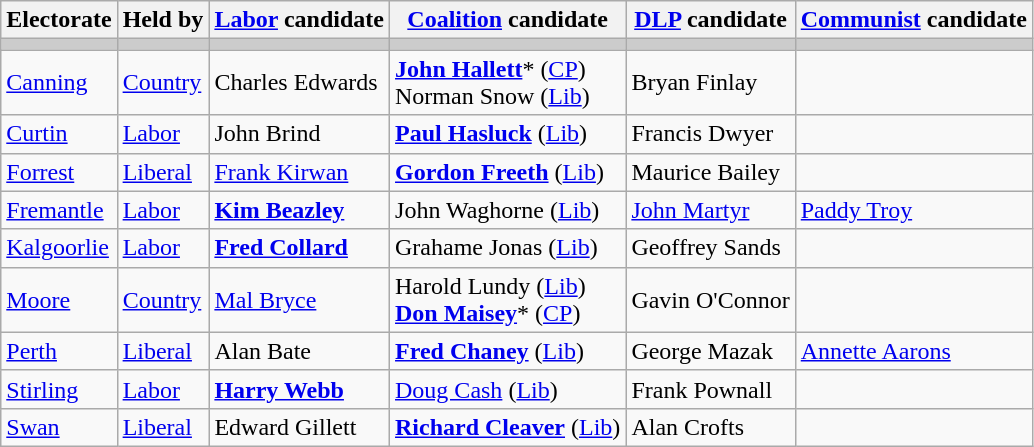<table class="wikitable">
<tr>
<th>Electorate</th>
<th>Held by</th>
<th><a href='#'>Labor</a> candidate</th>
<th><a href='#'>Coalition</a> candidate</th>
<th><a href='#'>DLP</a> candidate</th>
<th><a href='#'>Communist</a> candidate</th>
</tr>
<tr bgcolor="#cccccc">
<td></td>
<td></td>
<td></td>
<td></td>
<td></td>
<td></td>
</tr>
<tr>
<td><a href='#'>Canning</a></td>
<td><a href='#'>Country</a></td>
<td>Charles Edwards</td>
<td><strong><a href='#'>John Hallett</a></strong>* (<a href='#'>CP</a>)<br>Norman Snow (<a href='#'>Lib</a>)</td>
<td>Bryan Finlay</td>
<td></td>
</tr>
<tr>
<td><a href='#'>Curtin</a></td>
<td><a href='#'>Labor</a></td>
<td>John Brind</td>
<td><strong><a href='#'>Paul Hasluck</a></strong> (<a href='#'>Lib</a>)</td>
<td>Francis Dwyer</td>
<td></td>
</tr>
<tr>
<td><a href='#'>Forrest</a></td>
<td><a href='#'>Liberal</a></td>
<td><a href='#'>Frank Kirwan</a></td>
<td><strong><a href='#'>Gordon Freeth</a></strong> (<a href='#'>Lib</a>)</td>
<td>Maurice Bailey</td>
<td></td>
</tr>
<tr>
<td><a href='#'>Fremantle</a></td>
<td><a href='#'>Labor</a></td>
<td><strong><a href='#'>Kim Beazley</a></strong></td>
<td>John Waghorne (<a href='#'>Lib</a>)</td>
<td><a href='#'>John Martyr</a></td>
<td><a href='#'>Paddy Troy</a></td>
</tr>
<tr>
<td><a href='#'>Kalgoorlie</a></td>
<td><a href='#'>Labor</a></td>
<td><strong><a href='#'>Fred Collard</a></strong></td>
<td>Grahame Jonas (<a href='#'>Lib</a>)</td>
<td>Geoffrey Sands</td>
<td></td>
</tr>
<tr>
<td><a href='#'>Moore</a></td>
<td><a href='#'>Country</a></td>
<td><a href='#'>Mal Bryce</a></td>
<td>Harold Lundy (<a href='#'>Lib</a>)<br><strong><a href='#'>Don Maisey</a></strong>* (<a href='#'>CP</a>)</td>
<td>Gavin O'Connor</td>
<td></td>
</tr>
<tr>
<td><a href='#'>Perth</a></td>
<td><a href='#'>Liberal</a></td>
<td>Alan Bate</td>
<td><strong><a href='#'>Fred Chaney</a></strong> (<a href='#'>Lib</a>)</td>
<td>George Mazak</td>
<td><a href='#'>Annette Aarons</a></td>
</tr>
<tr>
<td><a href='#'>Stirling</a></td>
<td><a href='#'>Labor</a></td>
<td><strong><a href='#'>Harry Webb</a></strong></td>
<td><a href='#'>Doug Cash</a> (<a href='#'>Lib</a>)</td>
<td>Frank Pownall</td>
<td></td>
</tr>
<tr>
<td><a href='#'>Swan</a></td>
<td><a href='#'>Liberal</a></td>
<td>Edward Gillett</td>
<td><strong><a href='#'>Richard Cleaver</a></strong> (<a href='#'>Lib</a>)</td>
<td>Alan Crofts</td>
<td></td>
</tr>
</table>
